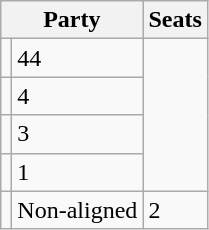<table class="wikitable">
<tr>
<th colspan=2>Party</th>
<th>Seats</th>
</tr>
<tr>
<td></td>
<td>44</td>
</tr>
<tr>
<td></td>
<td>4</td>
</tr>
<tr>
<td></td>
<td>3</td>
</tr>
<tr>
<td></td>
<td>1</td>
</tr>
<tr>
<td></td>
<td>Non-aligned</td>
<td>2</td>
</tr>
</table>
